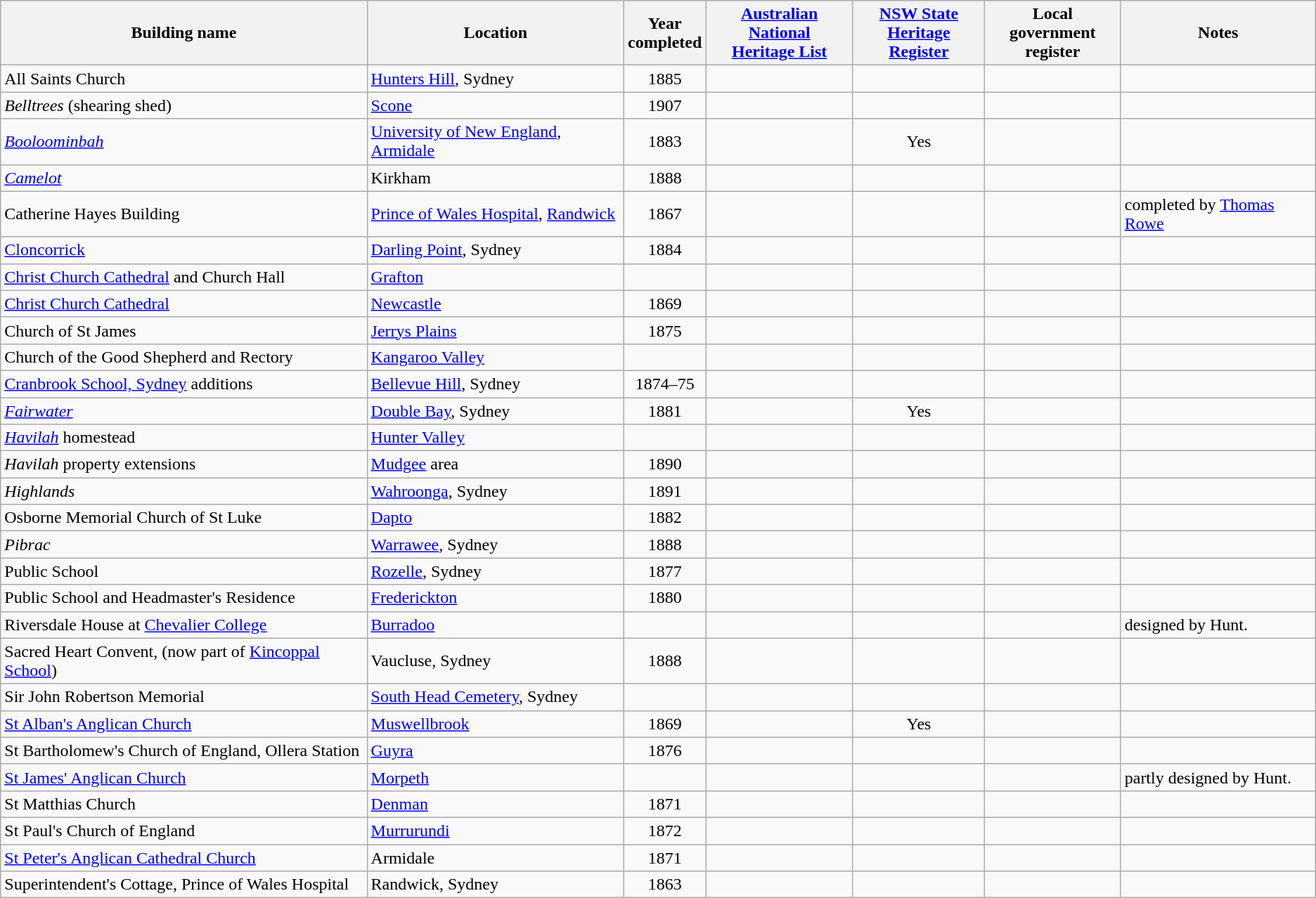<table class="wikitable sortable collapsible">
<tr>
<th scope="col">Building name</th>
<th scope="col">Location</th>
<th scope="col">Year<br>completed</th>
<th scope="col"><a href='#'>Australian National<br>Heritage List</a></th>
<th scope="col"><a href='#'>NSW State<br>Heritage Register</a></th>
<th scope="col">Local government<br>register</th>
<th scope="col" class="unsortable">Notes</th>
</tr>
<tr>
<td>All Saints Church</td>
<td><a href='#'>Hunters Hill</a>, Sydney</td>
<td align=center>1885</td>
<td></td>
<td></td>
<td></td>
<td></td>
</tr>
<tr>
<td><em>Belltrees</em> (shearing shed)</td>
<td><a href='#'>Scone</a></td>
<td align=center>1907</td>
<td></td>
<td></td>
<td></td>
<td></td>
</tr>
<tr>
<td><em><a href='#'>Booloominbah</a></em></td>
<td><a href='#'>University of New England</a>, <a href='#'>Armidale</a></td>
<td align=center>1883</td>
<td></td>
<td align=center>Yes</td>
<td></td>
<td></td>
</tr>
<tr>
<td><em><a href='#'>Camelot</a></em></td>
<td>Kirkham</td>
<td align=center>1888</td>
<td></td>
<td></td>
<td></td>
<td></td>
</tr>
<tr>
<td>Catherine Hayes Building</td>
<td><a href='#'>Prince of Wales Hospital</a>, <a href='#'>Randwick</a></td>
<td align=center>1867</td>
<td></td>
<td></td>
<td></td>
<td>completed by <a href='#'>Thomas Rowe</a></td>
</tr>
<tr>
<td><a href='#'>Cloncorrick</a></td>
<td><a href='#'>Darling Point</a>, Sydney</td>
<td align=center>1884</td>
<td></td>
<td></td>
<td></td>
<td></td>
</tr>
<tr>
<td><a href='#'>Christ Church Cathedral</a> and Church Hall</td>
<td><a href='#'>Grafton</a></td>
<td></td>
<td></td>
<td></td>
<td></td>
<td></td>
</tr>
<tr>
<td><a href='#'>Christ Church Cathedral</a></td>
<td><a href='#'>Newcastle</a></td>
<td align=center>1869</td>
<td></td>
<td></td>
<td></td>
<td></td>
</tr>
<tr>
<td>Church of St James</td>
<td><a href='#'>Jerrys Plains</a></td>
<td align=center>1875</td>
<td></td>
<td></td>
<td></td>
<td></td>
</tr>
<tr>
<td>Church of the Good Shepherd and Rectory</td>
<td><a href='#'>Kangaroo Valley</a></td>
<td align=center></td>
<td></td>
<td></td>
<td></td>
<td></td>
</tr>
<tr>
<td><a href='#'>Cranbrook School, Sydney</a> additions</td>
<td><a href='#'>Bellevue Hill</a>, Sydney</td>
<td align=center>1874–75</td>
<td></td>
<td></td>
<td></td>
<td></td>
</tr>
<tr>
<td><a href='#'><em>Fairwater</em></a></td>
<td><a href='#'>Double Bay</a>, Sydney</td>
<td align=center>1881</td>
<td></td>
<td align=center>Yes</td>
<td></td>
<td></td>
</tr>
<tr>
<td><em><a href='#'>Havilah</a></em> homestead</td>
<td><a href='#'>Hunter Valley</a></td>
<td align=center></td>
<td></td>
<td></td>
<td></td>
<td></td>
</tr>
<tr>
<td><em>Havilah</em> property extensions</td>
<td><a href='#'>Mudgee</a> area</td>
<td align=center>1890</td>
<td></td>
<td></td>
<td></td>
<td></td>
</tr>
<tr>
<td><em>Highlands</em></td>
<td><a href='#'>Wahroonga</a>, Sydney</td>
<td align=center>1891</td>
<td></td>
<td></td>
<td></td>
<td></td>
</tr>
<tr>
<td>Osborne Memorial Church of St Luke</td>
<td><a href='#'>Dapto</a></td>
<td align=center>1882</td>
<td></td>
<td></td>
<td></td>
<td></td>
</tr>
<tr>
<td><em>Pibrac</em></td>
<td><a href='#'>Warrawee</a>, Sydney</td>
<td align=center>1888</td>
<td></td>
<td></td>
<td></td>
<td></td>
</tr>
<tr>
<td>Public School</td>
<td><a href='#'>Rozelle</a>, Sydney</td>
<td align=center>1877</td>
<td></td>
<td></td>
<td></td>
<td></td>
</tr>
<tr>
<td>Public School and Headmaster's Residence</td>
<td><a href='#'>Frederickton</a></td>
<td align=center>1880</td>
<td></td>
<td></td>
<td></td>
<td></td>
</tr>
<tr>
<td>Riversdale House at <a href='#'>Chevalier College</a></td>
<td><a href='#'>Burradoo</a></td>
<td align=center></td>
<td></td>
<td></td>
<td></td>
<td>designed by Hunt.</td>
</tr>
<tr>
<td>Sacred Heart Convent, (now part of <a href='#'>Kincoppal School</a>)</td>
<td>Vaucluse, Sydney</td>
<td align=center>1888</td>
<td></td>
<td></td>
<td></td>
<td></td>
</tr>
<tr>
<td>Sir John Robertson Memorial</td>
<td><a href='#'>South Head Cemetery</a>, Sydney</td>
<td align=center></td>
<td></td>
<td></td>
<td></td>
<td></td>
</tr>
<tr>
<td><a href='#'>St Alban's Anglican Church</a></td>
<td><a href='#'>Muswellbrook</a></td>
<td align=center>1869</td>
<td></td>
<td align=center>Yes</td>
<td></td>
<td></td>
</tr>
<tr>
<td>St Bartholomew's Church of England, Ollera Station</td>
<td><a href='#'>Guyra</a></td>
<td align=center>1876</td>
<td></td>
<td></td>
<td></td>
<td></td>
</tr>
<tr>
<td><a href='#'>St James' Anglican Church</a></td>
<td><a href='#'>Morpeth</a></td>
<td align=center></td>
<td></td>
<td></td>
<td></td>
<td>partly designed by Hunt.</td>
</tr>
<tr>
<td>St Matthias Church</td>
<td><a href='#'>Denman</a></td>
<td align=center>1871</td>
<td></td>
<td></td>
<td></td>
<td></td>
</tr>
<tr>
<td>St Paul's Church of England</td>
<td><a href='#'>Murrurundi</a></td>
<td align=center>1872</td>
<td></td>
<td></td>
<td></td>
<td></td>
</tr>
<tr>
<td><a href='#'>St Peter's Anglican Cathedral Church</a></td>
<td>Armidale</td>
<td align=center>1871</td>
<td></td>
<td></td>
<td></td>
<td></td>
</tr>
<tr>
<td>Superintendent's Cottage, Prince of Wales Hospital</td>
<td>Randwick, Sydney</td>
<td align=center>1863</td>
<td></td>
<td></td>
<td></td>
<td></td>
</tr>
</table>
